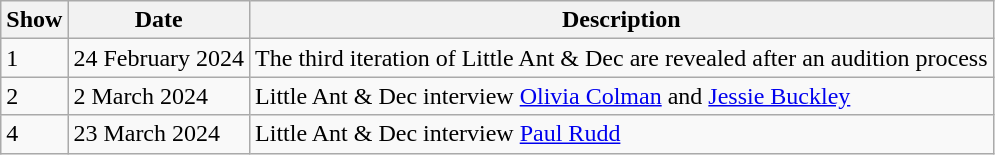<table class="wikitable">
<tr>
<th>Show</th>
<th>Date</th>
<th>Description</th>
</tr>
<tr>
<td>1</td>
<td>24 February 2024</td>
<td>The third iteration of Little Ant & Dec are revealed after an audition process</td>
</tr>
<tr>
<td>2</td>
<td>2 March 2024</td>
<td>Little Ant & Dec interview <a href='#'>Olivia Colman</a> and <a href='#'>Jessie Buckley</a></td>
</tr>
<tr>
<td>4</td>
<td>23 March 2024</td>
<td>Little Ant & Dec interview <a href='#'>Paul Rudd</a></td>
</tr>
</table>
